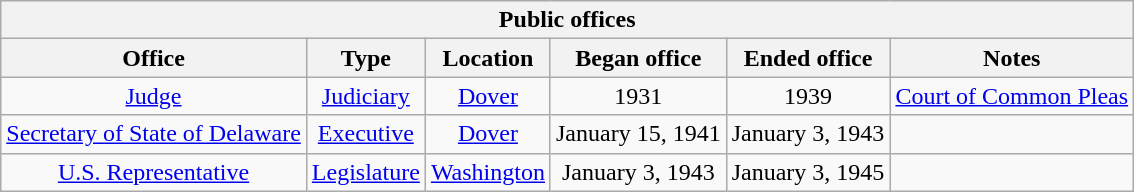<table class=wikitable style="text-align: center;">
<tr>
<th colspan=7>Public offices</th>
</tr>
<tr>
<th>Office</th>
<th>Type</th>
<th>Location</th>
<th>Began office</th>
<th>Ended office</th>
<th>Notes</th>
</tr>
<tr>
<td><a href='#'>Judge</a></td>
<td><a href='#'>Judiciary</a></td>
<td><a href='#'>Dover</a></td>
<td>1931</td>
<td>1939</td>
<td><a href='#'>Court of Common Pleas</a></td>
</tr>
<tr>
<td><a href='#'>Secretary of State of Delaware</a></td>
<td><a href='#'>Executive</a></td>
<td><a href='#'>Dover</a></td>
<td>January 15, 1941</td>
<td>January 3, 1943</td>
<td></td>
</tr>
<tr>
<td><a href='#'>U.S. Representative</a></td>
<td><a href='#'>Legislature</a></td>
<td><a href='#'>Washington</a></td>
<td>January 3, 1943</td>
<td>January 3, 1945</td>
<td></td>
</tr>
</table>
